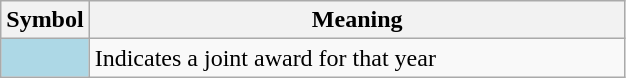<table class="wikitable plainrowheaders" border="1">
<tr>
<th scope="col" style="width:50px">Symbol</th>
<th scope="col" style="width:350px">Meaning</th>
</tr>
<tr>
<td align=center style="background-color:#ADD8E6"></td>
<td>Indicates a joint award for that year</td>
</tr>
</table>
